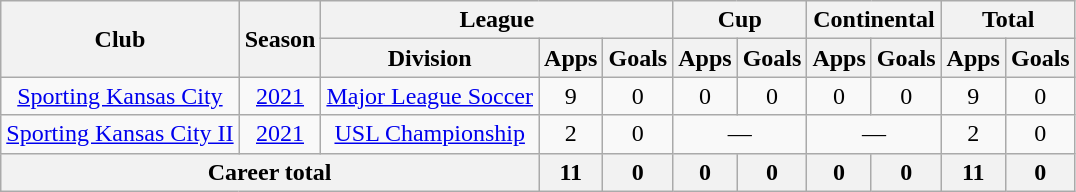<table class=wikitable style=text-align:center>
<tr>
<th rowspan=2>Club</th>
<th rowspan=2>Season</th>
<th colspan=3>League</th>
<th colspan=2>Cup</th>
<th colspan=2>Continental</th>
<th colspan=2>Total</th>
</tr>
<tr>
<th>Division</th>
<th>Apps</th>
<th>Goals</th>
<th>Apps</th>
<th>Goals</th>
<th>Apps</th>
<th>Goals</th>
<th>Apps</th>
<th>Goals</th>
</tr>
<tr>
<td rowspan=1><a href='#'>Sporting Kansas City</a></td>
<td><a href='#'>2021</a></td>
<td><a href='#'>Major League Soccer</a></td>
<td>9</td>
<td>0</td>
<td>0</td>
<td>0</td>
<td>0</td>
<td>0</td>
<td>9</td>
<td>0</td>
</tr>
<tr>
<td rowspan=1><a href='#'>Sporting Kansas City II</a></td>
<td><a href='#'>2021</a></td>
<td><a href='#'>USL Championship</a></td>
<td>2</td>
<td>0</td>
<td colspan=2>—</td>
<td colspan=2>—</td>
<td>2</td>
<td>0</td>
</tr>
<tr>
<th colspan=3>Career total</th>
<th>11</th>
<th>0</th>
<th>0</th>
<th>0</th>
<th>0</th>
<th>0</th>
<th>11</th>
<th>0</th>
</tr>
</table>
